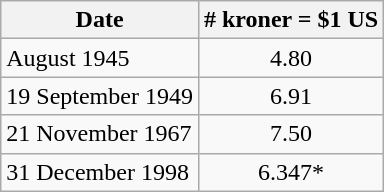<table class="wikitable">
<tr>
<th>Date</th>
<th align=center># kroner = $1 US</th>
</tr>
<tr>
<td>August 1945</td>
<td align=center>4.80</td>
</tr>
<tr>
<td>19 September 1949</td>
<td align=center>6.91</td>
</tr>
<tr>
<td>21 November 1967</td>
<td align=center>7.50</td>
</tr>
<tr>
<td>31 December 1998</td>
<td align=center>6.347*</td>
</tr>
</table>
